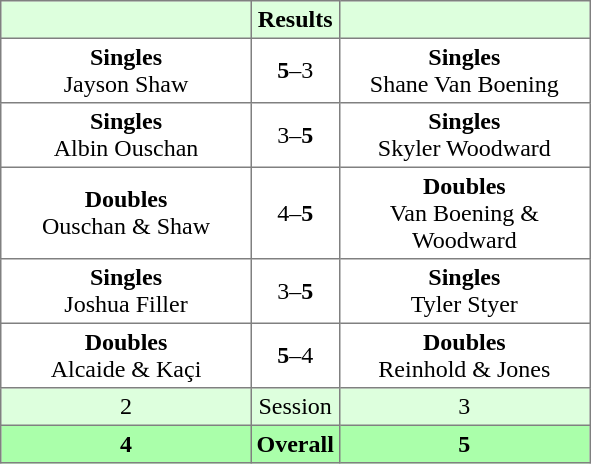<table border="1" cellpadding="3" style="border-collapse: collapse;">
<tr bgcolor="#ddffdd">
<th width="160"></th>
<th>Results</th>
<th width="160"></th>
</tr>
<tr>
<td align="center"><strong>Singles</strong><br>Jayson Shaw</td>
<td align="center"><strong>5</strong>–3</td>
<td align="center"><strong>Singles</strong><br>Shane Van Boening</td>
</tr>
<tr>
<td align="center"><strong>Singles</strong><br>Albin Ouschan</td>
<td align="center">3–<strong>5</strong></td>
<td align="center"><strong>Singles</strong><br>Skyler Woodward</td>
</tr>
<tr>
<td align="center"><strong>Doubles</strong><br>Ouschan & Shaw</td>
<td align="center">4–<strong>5</strong></td>
<td align="center"><strong>Doubles</strong><br>Van Boening & Woodward</td>
</tr>
<tr>
<td align="center"><strong>Singles</strong><br>Joshua Filler</td>
<td align="center">3–<strong>5</strong></td>
<td align="center"><strong>Singles</strong><br>Tyler Styer</td>
</tr>
<tr>
<td align="center"><strong>Doubles</strong><br>Alcaide & Kaçi</td>
<td align="center"><strong>5</strong>–4</td>
<td align="center"><strong>Doubles</strong><br>Reinhold & Jones</td>
</tr>
<tr bgcolor="#ddffdd">
<td align="center">2</td>
<td align="center">Session</td>
<td align="center">3</td>
</tr>
<tr bgcolor="#aaffaa">
<th align="center">4</th>
<th align="center">Overall</th>
<th align="center">5</th>
</tr>
</table>
